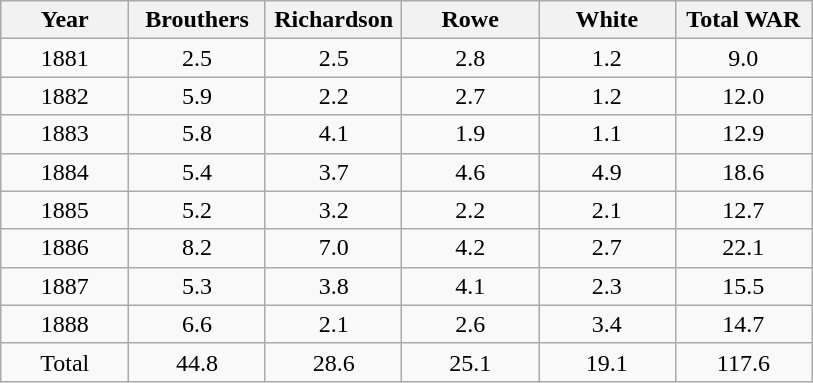<table class="wikitable sortable">
<tr>
<th bgcolor="#DDDDFF" width="15%">Year</th>
<th bgcolor="#DDDDFF" width="16%">Brouthers</th>
<th bgcolor="#DDDDFF" width="16%">Richardson</th>
<th bgcolor="#DDDDFF" width="16%">Rowe</th>
<th bgcolor="#DDDDFF" width="16%">White</th>
<th bgcolor="#DDDDFF" width="16%">Total WAR</th>
</tr>
<tr align="center">
<td>1881</td>
<td>2.5</td>
<td>2.5</td>
<td>2.8</td>
<td>1.2</td>
<td>9.0</td>
</tr>
<tr align="center">
<td>1882</td>
<td>5.9</td>
<td>2.2</td>
<td>2.7</td>
<td>1.2</td>
<td>12.0</td>
</tr>
<tr align="center">
<td>1883</td>
<td>5.8</td>
<td>4.1</td>
<td>1.9</td>
<td>1.1</td>
<td>12.9</td>
</tr>
<tr align="center">
<td>1884</td>
<td>5.4</td>
<td>3.7</td>
<td>4.6</td>
<td>4.9</td>
<td>18.6</td>
</tr>
<tr align="center">
<td>1885</td>
<td>5.2</td>
<td>3.2</td>
<td>2.2</td>
<td>2.1</td>
<td>12.7</td>
</tr>
<tr align="center">
<td>1886</td>
<td>8.2</td>
<td>7.0</td>
<td>4.2</td>
<td>2.7</td>
<td>22.1</td>
</tr>
<tr align="center">
<td>1887</td>
<td>5.3</td>
<td>3.8</td>
<td>4.1</td>
<td>2.3</td>
<td>15.5</td>
</tr>
<tr align="center">
<td>1888</td>
<td>6.6</td>
<td>2.1</td>
<td>2.6</td>
<td>3.4</td>
<td>14.7</td>
</tr>
<tr align="center">
<td>Total</td>
<td>44.8</td>
<td>28.6</td>
<td>25.1</td>
<td>19.1</td>
<td>117.6</td>
</tr>
</table>
